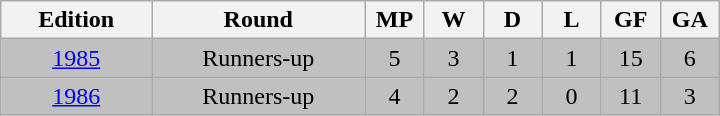<table class="wikitable" style="text-align:center; width:30em;">
<tr>
<th>Edition</th>
<th>Round</th>
<th style="width:2em;">MP</th>
<th style="width:2em;">W</th>
<th style="width:2em;">D</th>
<th style="width:2em;">L</th>
<th style="width:2em;">GF</th>
<th style="width:2em;">GA</th>
</tr>
<tr style="background:Silver;">
<td> <a href='#'>1985</a></td>
<td>Runners-up</td>
<td>5</td>
<td>3</td>
<td>1</td>
<td>1</td>
<td>15</td>
<td>6</td>
</tr>
<tr style="background:Silver;">
<td> <a href='#'>1986</a></td>
<td>Runners-up</td>
<td>4</td>
<td>2</td>
<td>2</td>
<td>0</td>
<td>11</td>
<td>3</td>
</tr>
</table>
